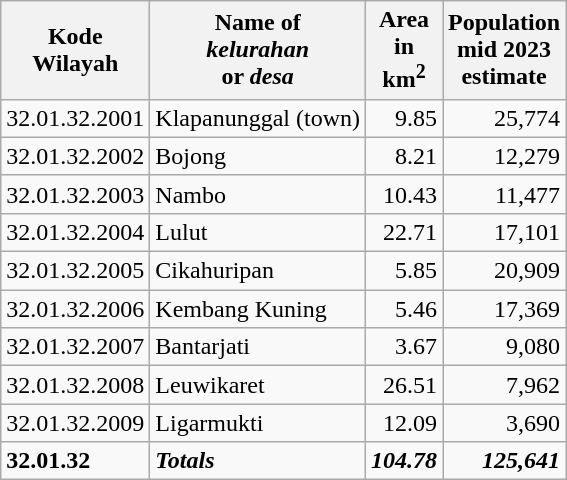<table class="wikitable">
<tr>
<th>Kode <br>Wilayah</th>
<th>Name of <br> <em>kelurahan</em><br> or <em>desa</em></th>
<th>Area <br>in <br>km<sup>2</sup></th>
<th>Population<br>mid 2023<br>estimate</th>
</tr>
<tr>
<td>32.01.32.2001</td>
<td>Klapanunggal (town)</td>
<td align="right">9.85</td>
<td align="right">25,774</td>
</tr>
<tr>
<td>32.01.32.2002</td>
<td>Bojong</td>
<td align="right">8.21</td>
<td align="right">12,279</td>
</tr>
<tr>
<td>32.01.32.2003</td>
<td>Nambo</td>
<td align="right">10.43</td>
<td align="right">11,477</td>
</tr>
<tr>
<td>32.01.32.2004</td>
<td>Lulut</td>
<td align="right">22.71</td>
<td align="right">17,101</td>
</tr>
<tr>
<td>32.01.32.2005</td>
<td>Cikahuripan</td>
<td align="right">5.85</td>
<td align="right">20,909</td>
</tr>
<tr>
<td>32.01.32.2006</td>
<td>Kembang Kuning</td>
<td align="right">5.46</td>
<td align="right">17,369</td>
</tr>
<tr>
<td>32.01.32.2007</td>
<td>Bantarjati</td>
<td align="right">3.67</td>
<td align="right">9,080</td>
</tr>
<tr>
<td>32.01.32.2008</td>
<td>Leuwikaret</td>
<td align="right">26.51</td>
<td align="right">7,962</td>
</tr>
<tr>
<td>32.01.32.2009</td>
<td>Ligarmukti</td>
<td align="right">12.09</td>
<td align="right">3,690</td>
</tr>
<tr>
<td><strong>32.01.32</strong></td>
<td><strong><em>Totals</em></strong></td>
<td align="right"><strong><em>104.78</em></strong></td>
<td align="right"><strong><em>125,641</em></strong></td>
</tr>
</table>
